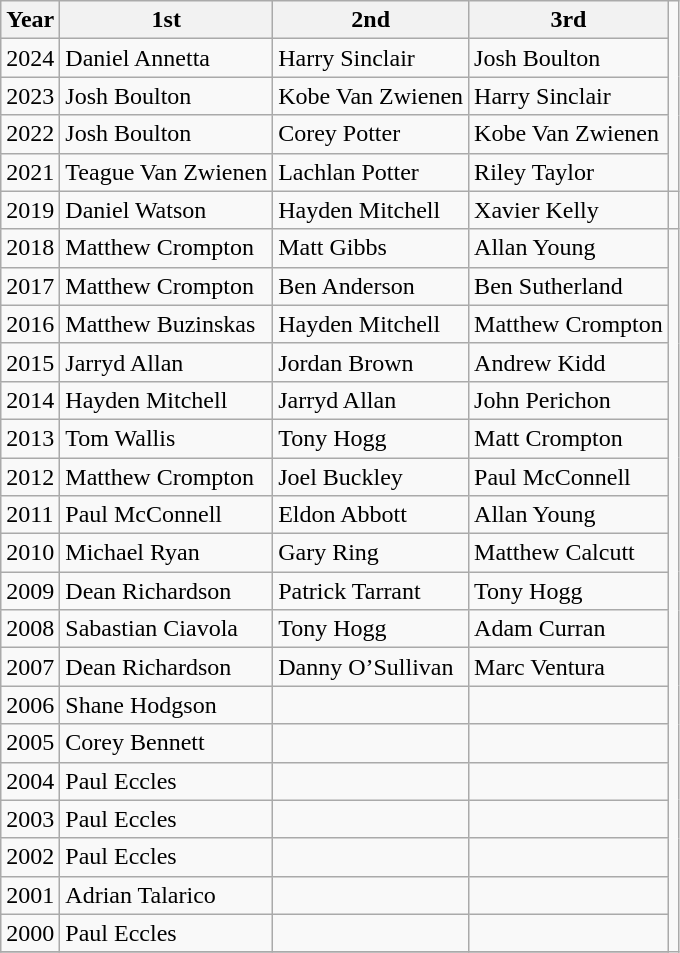<table class="wikitable sortable">
<tr>
<th>Year</th>
<th>1st</th>
<th>2nd</th>
<th>3rd</th>
</tr>
<tr>
<td>2024</td>
<td>Daniel Annetta</td>
<td>Harry Sinclair</td>
<td>Josh Boulton</td>
</tr>
<tr>
<td>2023</td>
<td>Josh Boulton</td>
<td>Kobe Van Zwienen</td>
<td>Harry Sinclair</td>
</tr>
<tr>
<td>2022</td>
<td>Josh Boulton</td>
<td>Corey Potter</td>
<td>Kobe Van Zwienen</td>
</tr>
<tr>
<td>2021</td>
<td>Teague Van Zwienen</td>
<td>Lachlan Potter</td>
<td>Riley Taylor</td>
</tr>
<tr>
<td>2019</td>
<td>Daniel Watson</td>
<td>Hayden Mitchell</td>
<td>Xavier Kelly</td>
<td></td>
</tr>
<tr>
<td>2018</td>
<td>Matthew Crompton</td>
<td>Matt Gibbs</td>
<td>Allan Young</td>
</tr>
<tr>
<td>2017</td>
<td>Matthew Crompton</td>
<td>Ben Anderson</td>
<td>Ben Sutherland</td>
</tr>
<tr>
<td>2016</td>
<td>Matthew Buzinskas</td>
<td>Hayden Mitchell</td>
<td>Matthew Crompton</td>
</tr>
<tr>
<td>2015</td>
<td>Jarryd Allan</td>
<td>Jordan Brown</td>
<td>Andrew Kidd</td>
</tr>
<tr>
<td>2014</td>
<td>Hayden Mitchell</td>
<td>Jarryd Allan</td>
<td>John Perichon</td>
</tr>
<tr>
<td>2013</td>
<td>Tom Wallis</td>
<td>Tony Hogg</td>
<td>Matt Crompton</td>
</tr>
<tr>
<td>2012</td>
<td>Matthew Crompton</td>
<td>Joel Buckley</td>
<td>Paul McConnell</td>
</tr>
<tr>
<td>2011</td>
<td>Paul McConnell</td>
<td>Eldon Abbott</td>
<td>Allan Young</td>
</tr>
<tr>
<td>2010</td>
<td>Michael Ryan</td>
<td>Gary Ring</td>
<td>Matthew Calcutt</td>
</tr>
<tr>
<td>2009</td>
<td>Dean Richardson</td>
<td>Patrick Tarrant</td>
<td>Tony Hogg</td>
</tr>
<tr>
<td>2008</td>
<td>Sabastian Ciavola</td>
<td>Tony Hogg</td>
<td>Adam Curran</td>
</tr>
<tr>
<td>2007</td>
<td>Dean Richardson</td>
<td>Danny O’Sullivan</td>
<td>Marc Ventura</td>
</tr>
<tr>
<td>2006</td>
<td>Shane Hodgson</td>
<td></td>
<td></td>
</tr>
<tr>
<td>2005</td>
<td>Corey Bennett</td>
<td></td>
<td></td>
</tr>
<tr>
<td>2004</td>
<td>Paul Eccles</td>
<td></td>
<td></td>
</tr>
<tr>
<td>2003</td>
<td>Paul Eccles</td>
<td></td>
<td></td>
</tr>
<tr>
<td>2002</td>
<td>Paul Eccles</td>
<td></td>
<td></td>
</tr>
<tr>
<td>2001</td>
<td>Adrian Talarico</td>
<td></td>
<td></td>
</tr>
<tr>
<td>2000</td>
<td>Paul Eccles</td>
<td></td>
<td></td>
</tr>
<tr>
</tr>
</table>
